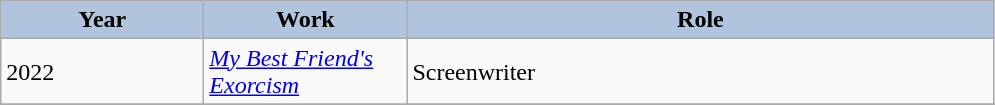<table class="wikitable">
<tr style="text-align:center;">
<th scope="col" style="width: 8em; background:#B0C4DE;">Year</th>
<th scope="col" style="width: 8em; background:#B0C4DE">Work</th>
<th scope="col" style="width: 24em; background:#B0C4DE;">Role</th>
</tr>
<tr>
<td>2022</td>
<td><em><a href='#'>My Best Friend's Exorcism</a></em></td>
<td>Screenwriter</td>
</tr>
<tr>
</tr>
</table>
